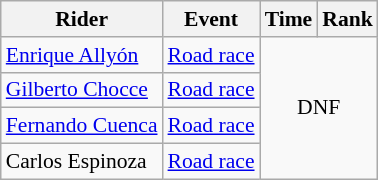<table class="wikitable" border="1" style="font-size:90%">
<tr>
<th>Rider</th>
<th>Event</th>
<th>Time</th>
<th>Rank</th>
</tr>
<tr align=center>
<td align=left><a href='#'>Enrique Allyón</a></td>
<td align=left><a href='#'>Road race</a></td>
<td colspan=2 rowspan=4>DNF</td>
</tr>
<tr align=center>
<td align=left><a href='#'>Gilberto Chocce</a></td>
<td align=left><a href='#'>Road race</a></td>
</tr>
<tr align=center>
<td align=left><a href='#'>Fernando Cuenca</a></td>
<td align=left><a href='#'>Road race</a></td>
</tr>
<tr align=center>
<td align=left>Carlos Espinoza</td>
<td align=left><a href='#'>Road race</a></td>
</tr>
</table>
